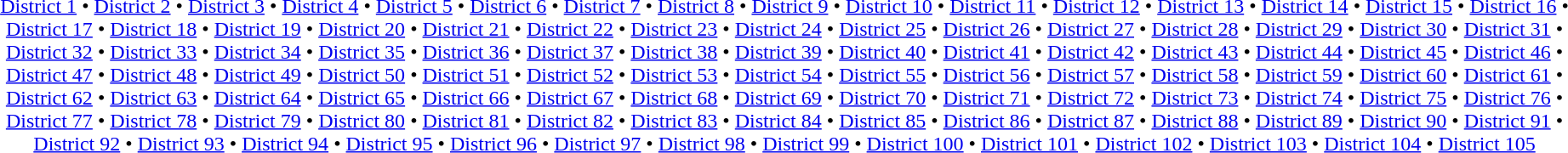<table id=toc class=toc summary=Contents>
<tr>
<td align=center><br><a href='#'>District 1</a> • <a href='#'>District 2</a> • <a href='#'>District 3</a> • <a href='#'>District 4</a> • <a href='#'>District 5</a> • <a href='#'>District 6</a> •  <a href='#'>District 7</a> • <a href='#'>District 8</a> • <a href='#'>District 9</a> • <a href='#'>District 10</a> • <a href='#'>District 11</a> • <a href='#'>District 12</a> • <a href='#'>District 13</a> • <a href='#'>District 14</a> • <a href='#'>District 15</a> • <a href='#'>District 16</a> • <a href='#'>District 17</a> • <a href='#'>District 18</a> • <a href='#'>District 19</a> • <a href='#'>District 20</a> • <a href='#'>District 21</a> • <a href='#'>District 22</a> • <a href='#'>District 23</a> • <a href='#'>District 24</a> • <a href='#'>District 25</a> • <a href='#'>District 26</a> • <a href='#'>District 27</a> • <a href='#'>District 28</a> • <a href='#'>District 29</a> • <a href='#'>District 30</a> • <a href='#'>District 31</a> • <a href='#'>District 32</a> • <a href='#'>District 33</a> • <a href='#'>District 34</a> • <a href='#'>District 35</a> • <a href='#'>District 36</a> • <a href='#'>District 37</a> • <a href='#'>District 38</a> • <a href='#'>District 39</a> • <a href='#'>District 40</a> • <a href='#'>District 41</a> • <a href='#'>District 42</a> • <a href='#'>District 43</a> • <a href='#'>District 44</a> • <a href='#'>District 45</a> • <a href='#'>District 46</a> • <a href='#'>District 47</a> • <a href='#'>District 48</a> • <a href='#'>District 49</a> • <a href='#'>District 50</a> • <a href='#'>District 51</a> • <a href='#'>District 52</a> • <a href='#'>District 53</a> •  <a href='#'>District 54</a> • <a href='#'>District 55</a> • <a href='#'>District 56</a> • <a href='#'>District 57</a> • <a href='#'>District 58</a> • <a href='#'>District 59</a> • <a href='#'>District 60</a> • <a href='#'>District 61</a> • <a href='#'>District 62</a> • <a href='#'>District 63</a> • <a href='#'>District 64</a> • <a href='#'>District 65</a> • <a href='#'>District 66</a> • <a href='#'>District 67</a> • <a href='#'>District 68</a> • <a href='#'>District 69</a> • <a href='#'>District 70</a> • <a href='#'>District 71</a> • <a href='#'>District 72</a> • <a href='#'>District 73</a> • <a href='#'>District 74</a> • <a href='#'>District 75</a> • <a href='#'>District 76</a> • <a href='#'>District 77</a> • <a href='#'>District 78</a> • <a href='#'>District 79</a> • <a href='#'>District 80</a> • <a href='#'>District 81</a> • <a href='#'>District 82</a> • <a href='#'>District 83</a> • <a href='#'>District 84</a> • <a href='#'>District 85</a> • <a href='#'>District 86</a> • <a href='#'>District 87</a> • <a href='#'>District 88</a> • <a href='#'>District 89</a> • <a href='#'>District 90</a> • <a href='#'>District 91</a> • <a href='#'>District 92</a> • <a href='#'>District 93</a> • <a href='#'>District 94</a> • <a href='#'>District 95</a> • <a href='#'>District 96</a> • <a href='#'>District 97</a> • <a href='#'>District 98</a> • <a href='#'>District 99</a> • <a href='#'>District 100</a> • <a href='#'>District 101</a> • <a href='#'>District 102</a> • <a href='#'>District 103</a> • <a href='#'>District 104</a> • <a href='#'>District 105</a></td>
</tr>
</table>
